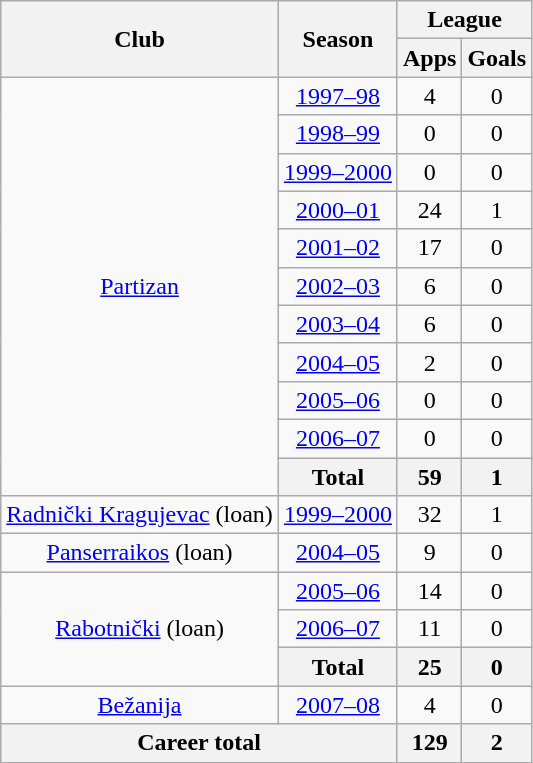<table class="wikitable" style="text-align:center">
<tr>
<th rowspan="2">Club</th>
<th rowspan="2">Season</th>
<th colspan="2">League</th>
</tr>
<tr>
<th>Apps</th>
<th>Goals</th>
</tr>
<tr>
<td rowspan="11"><a href='#'>Partizan</a></td>
<td><a href='#'>1997–98</a></td>
<td>4</td>
<td>0</td>
</tr>
<tr>
<td><a href='#'>1998–99</a></td>
<td>0</td>
<td>0</td>
</tr>
<tr>
<td><a href='#'>1999–2000</a></td>
<td>0</td>
<td>0</td>
</tr>
<tr>
<td><a href='#'>2000–01</a></td>
<td>24</td>
<td>1</td>
</tr>
<tr>
<td><a href='#'>2001–02</a></td>
<td>17</td>
<td>0</td>
</tr>
<tr>
<td><a href='#'>2002–03</a></td>
<td>6</td>
<td>0</td>
</tr>
<tr>
<td><a href='#'>2003–04</a></td>
<td>6</td>
<td>0</td>
</tr>
<tr>
<td><a href='#'>2004–05</a></td>
<td>2</td>
<td>0</td>
</tr>
<tr>
<td><a href='#'>2005–06</a></td>
<td>0</td>
<td>0</td>
</tr>
<tr>
<td><a href='#'>2006–07</a></td>
<td>0</td>
<td>0</td>
</tr>
<tr>
<th>Total</th>
<th>59</th>
<th>1</th>
</tr>
<tr>
<td><a href='#'>Radnički Kragujevac</a> (loan)</td>
<td><a href='#'>1999–2000</a></td>
<td>32</td>
<td>1</td>
</tr>
<tr>
<td><a href='#'>Panserraikos</a> (loan)</td>
<td><a href='#'>2004–05</a></td>
<td>9</td>
<td>0</td>
</tr>
<tr>
<td rowspan="3"><a href='#'>Rabotnički</a> (loan)</td>
<td><a href='#'>2005–06</a></td>
<td>14</td>
<td>0</td>
</tr>
<tr>
<td><a href='#'>2006–07</a></td>
<td>11</td>
<td>0</td>
</tr>
<tr>
<th>Total</th>
<th>25</th>
<th>0</th>
</tr>
<tr>
<td><a href='#'>Bežanija</a></td>
<td><a href='#'>2007–08</a></td>
<td>4</td>
<td>0</td>
</tr>
<tr>
<th colspan="2">Career total</th>
<th>129</th>
<th>2</th>
</tr>
</table>
